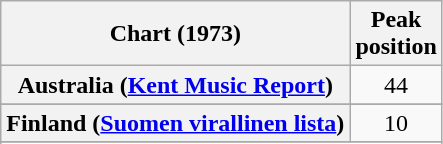<table class="wikitable sortable plainrowheaders" style="text-align:center">
<tr>
<th scope="col">Chart (1973)</th>
<th scope="col">Peak<br>position</th>
</tr>
<tr>
<th scope="row">Australia (<a href='#'>Kent Music Report</a>)</th>
<td>44</td>
</tr>
<tr>
</tr>
<tr>
</tr>
<tr>
<th scope="row">Finland (<a href='#'>Suomen virallinen lista</a>)</th>
<td>10</td>
</tr>
<tr>
</tr>
<tr>
</tr>
<tr>
</tr>
<tr>
</tr>
<tr>
</tr>
<tr>
</tr>
<tr>
</tr>
</table>
